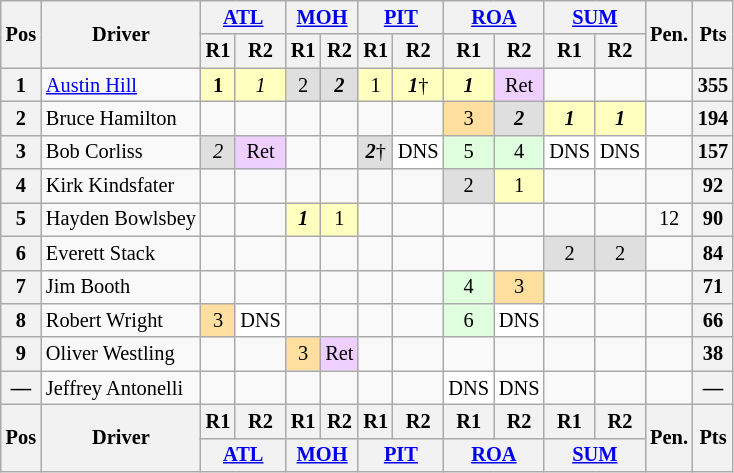<table class="wikitable" style="font-size:85%; text-align:center">
<tr>
<th rowspan="2" valign="middle">Pos</th>
<th rowspan="2" valign="middle">Driver</th>
<th colspan="2"><a href='#'>ATL</a></th>
<th colspan="2"><a href='#'>MOH</a></th>
<th colspan="2"><a href='#'>PIT</a></th>
<th colspan="2"><a href='#'>ROA</a></th>
<th colspan="2"><a href='#'>SUM</a></th>
<th rowspan="2">Pen.</th>
<th rowspan="2" valign="middle">Pts</th>
</tr>
<tr>
<th>R1</th>
<th>R2</th>
<th>R1</th>
<th>R2</th>
<th>R1</th>
<th>R2</th>
<th>R1</th>
<th>R2</th>
<th>R1</th>
<th>R2</th>
</tr>
<tr>
<th>1</th>
<td align="left"> <a href='#'>Austin Hill</a></td>
<td style="background:#FFFFBF;"><strong>1</strong></td>
<td style="background:#FFFFBF;"><em>1</em></td>
<td style="background:#DFDFDF;">2</td>
<td style="background:#DFDFDF;"><strong><em>2</em></strong></td>
<td style="background:#FFFFBF;">1</td>
<td style="background:#FFFFBF;"><strong><em>1</em></strong>†</td>
<td style="background:#FFFFBF;"><strong><em>1</em></strong></td>
<td style="background:#EFCFFF;">Ret</td>
<td></td>
<td></td>
<td></td>
<th>355</th>
</tr>
<tr>
<th>2</th>
<td align="left"> Bruce Hamilton</td>
<td></td>
<td></td>
<td></td>
<td></td>
<td></td>
<td></td>
<td style="background:#FFDF9F;">3</td>
<td style="background:#DFDFDF;"><strong><em>2</em></strong></td>
<td style="background:#FFFFBF;"><strong><em>1</em></strong></td>
<td style="background:#FFFFBF;"><strong><em>1</em></strong></td>
<td></td>
<th>194</th>
</tr>
<tr>
<th>3</th>
<td align="left"> Bob Corliss</td>
<td style="background:#DFDFDF;"><em>2</em></td>
<td style="background:#EFCFFF;">Ret</td>
<td></td>
<td></td>
<td style="background:#DFDFDF;"><strong><em>2</em></strong>†</td>
<td style="background:#FFFFFF;">DNS</td>
<td style="background:#DFFFDF;">5</td>
<td style="background:#DFFFDF;">4</td>
<td style="background:#FFFFFF;">DNS</td>
<td style="background:#FFFFFF;">DNS</td>
<td></td>
<th>157</th>
</tr>
<tr>
<th>4</th>
<td align="left"> Kirk Kindsfater</td>
<td></td>
<td></td>
<td></td>
<td></td>
<td></td>
<td></td>
<td style="background:#DFDFDF;">2</td>
<td style="background:#FFFFBF;">1</td>
<td></td>
<td></td>
<td></td>
<th>92</th>
</tr>
<tr>
<th>5</th>
<td align="left" nowrap> Hayden Bowlsbey</td>
<td></td>
<td></td>
<td style="background:#FFFFBF;"><strong><em>1</em></strong></td>
<td style="background:#FFFFBF;">1</td>
<td></td>
<td></td>
<td></td>
<td></td>
<td></td>
<td></td>
<td>12</td>
<th>90</th>
</tr>
<tr>
<th>6</th>
<td align="left"> Everett Stack</td>
<td></td>
<td></td>
<td></td>
<td></td>
<td></td>
<td></td>
<td></td>
<td></td>
<td style="background:#DFDFDF;">2</td>
<td style="background:#DFDFDF;">2</td>
<td></td>
<th>84</th>
</tr>
<tr>
<th>7</th>
<td align="left"> Jim Booth</td>
<td></td>
<td></td>
<td></td>
<td></td>
<td></td>
<td></td>
<td style="background:#DFFFDF;">4</td>
<td style="background:#FFDF9F;">3</td>
<td></td>
<td></td>
<td></td>
<th>71</th>
</tr>
<tr>
<th>8</th>
<td align="left"> Robert Wright</td>
<td style="background:#FFDF9F;">3</td>
<td style="background:#FFFFFF;">DNS</td>
<td></td>
<td></td>
<td></td>
<td></td>
<td style="background:#DFFFDF;">6</td>
<td style="background:#FFFFFF;">DNS</td>
<td></td>
<td></td>
<td></td>
<th>66</th>
</tr>
<tr>
<th>9</th>
<td align="left"> Oliver Westling</td>
<td></td>
<td></td>
<td style="background:#FFDF9F;">3</td>
<td style="background:#EFCFFF;">Ret</td>
<td></td>
<td></td>
<td></td>
<td></td>
<td></td>
<td></td>
<td></td>
<th>38</th>
</tr>
<tr>
<th>—</th>
<td align="left"> Jeffrey Antonelli</td>
<td></td>
<td></td>
<td></td>
<td></td>
<td></td>
<td></td>
<td style="background:#FFFFFF;">DNS</td>
<td style="background:#FFFFFF;">DNS</td>
<td></td>
<td></td>
<td></td>
<th>—</th>
</tr>
<tr>
<th rowspan="2">Pos</th>
<th rowspan="2">Driver</th>
<th>R1</th>
<th>R2</th>
<th>R1</th>
<th>R2</th>
<th>R1</th>
<th>R2</th>
<th>R1</th>
<th>R2</th>
<th>R1</th>
<th>R2</th>
<th rowspan="2">Pen.</th>
<th rowspan="2">Pts</th>
</tr>
<tr valign="top">
<th colspan="2"><a href='#'>ATL</a></th>
<th colspan="2"><a href='#'>MOH</a></th>
<th colspan="2"><a href='#'>PIT</a></th>
<th colspan="2"><a href='#'>ROA</a></th>
<th colspan="2"><a href='#'>SUM</a></th>
</tr>
</table>
